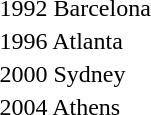<table>
<tr>
<td>1992 Barcelona <br></td>
<td></td>
<td></td>
<td></td>
</tr>
<tr>
<td>1996 Atlanta <br></td>
<td></td>
<td></td>
<td></td>
</tr>
<tr>
<td>2000 Sydney <br></td>
<td></td>
<td></td>
<td></td>
</tr>
<tr>
<td>2004 Athens <br></td>
<td></td>
<td></td>
<td></td>
</tr>
</table>
